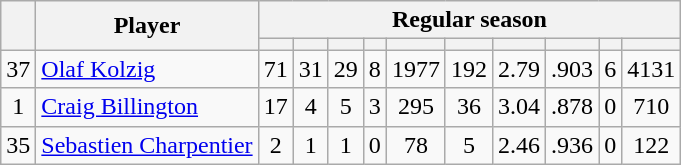<table class="wikitable plainrowheaders" style="text-align:center;">
<tr>
<th scope="col" rowspan="2"></th>
<th scope="col" rowspan="2">Player</th>
<th scope=colgroup colspan=10>Regular season</th>
</tr>
<tr>
<th scope="col"></th>
<th scope="col"></th>
<th scope="col"></th>
<th scope="col"></th>
<th scope="col"></th>
<th scope="col"></th>
<th scope="col"></th>
<th scope="col"></th>
<th scope="col"></th>
<th scope="col"></th>
</tr>
<tr>
<td scope="row">37</td>
<td align="left"><a href='#'>Olaf Kolzig</a></td>
<td>71</td>
<td>31</td>
<td>29</td>
<td>8</td>
<td>1977</td>
<td>192</td>
<td>2.79</td>
<td>.903</td>
<td>6</td>
<td>4131</td>
</tr>
<tr>
<td scope="row">1</td>
<td align="left"><a href='#'>Craig Billington</a></td>
<td>17</td>
<td>4</td>
<td>5</td>
<td>3</td>
<td>295</td>
<td>36</td>
<td>3.04</td>
<td>.878</td>
<td>0</td>
<td>710</td>
</tr>
<tr>
<td scope="row">35</td>
<td align="left"><a href='#'>Sebastien Charpentier</a></td>
<td>2</td>
<td>1</td>
<td>1</td>
<td>0</td>
<td>78</td>
<td>5</td>
<td>2.46</td>
<td>.936</td>
<td>0</td>
<td>122</td>
</tr>
</table>
